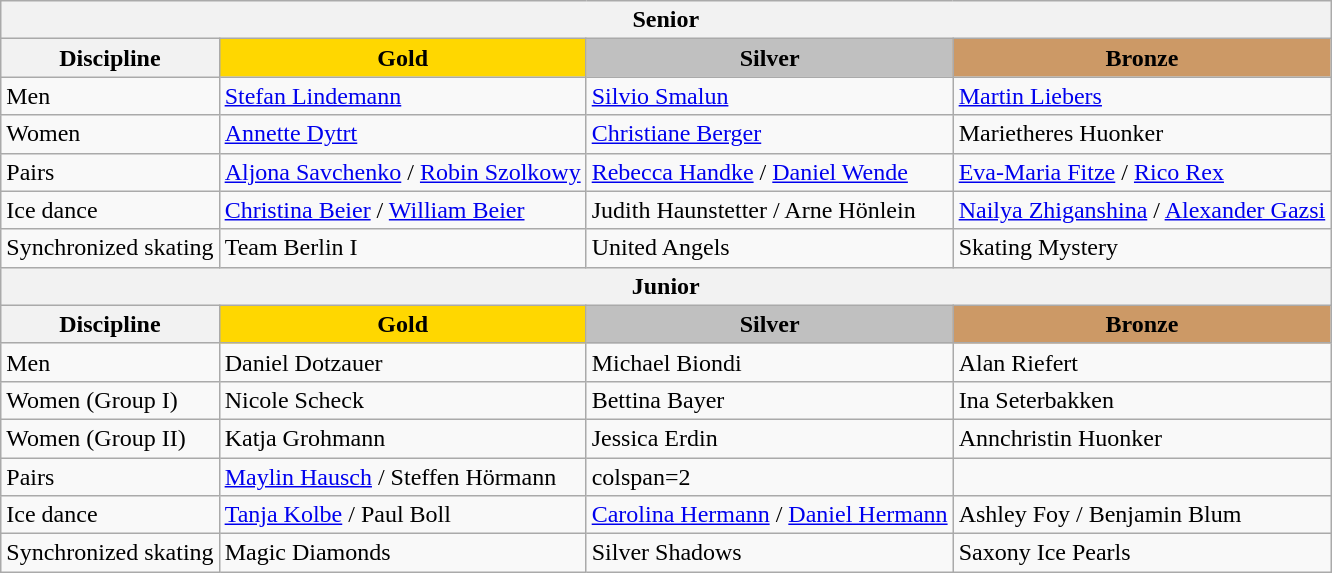<table class="wikitable">
<tr>
<th colspan=4>Senior</th>
</tr>
<tr>
<th>Discipline</th>
<td align=center bgcolor=gold><strong>Gold</strong></td>
<td align=center bgcolor=silver><strong>Silver</strong></td>
<td align=center bgcolor=cc9966><strong>Bronze</strong></td>
</tr>
<tr>
<td>Men</td>
<td><a href='#'>Stefan Lindemann</a></td>
<td><a href='#'>Silvio Smalun</a></td>
<td><a href='#'>Martin Liebers</a></td>
</tr>
<tr>
<td>Women</td>
<td><a href='#'>Annette Dytrt</a></td>
<td><a href='#'>Christiane Berger</a></td>
<td>Marietheres Huonker</td>
</tr>
<tr>
<td>Pairs</td>
<td><a href='#'>Aljona Savchenko</a> / <a href='#'>Robin Szolkowy</a></td>
<td><a href='#'>Rebecca Handke</a> / <a href='#'>Daniel Wende</a></td>
<td><a href='#'>Eva-Maria Fitze</a> / <a href='#'>Rico Rex</a></td>
</tr>
<tr>
<td>Ice dance</td>
<td><a href='#'>Christina Beier</a> / <a href='#'>William Beier</a></td>
<td>Judith Haunstetter / Arne Hönlein</td>
<td><a href='#'>Nailya Zhiganshina</a> / <a href='#'>Alexander Gazsi</a></td>
</tr>
<tr>
<td>Synchronized skating</td>
<td>Team Berlin I</td>
<td>United Angels</td>
<td>Skating Mystery</td>
</tr>
<tr>
<th colspan="4">Junior</th>
</tr>
<tr>
<th>Discipline</th>
<td align=center bgcolor=gold><strong>Gold</strong></td>
<td align=center bgcolor=silver><strong>Silver</strong></td>
<td align=center bgcolor=cc9966><strong>Bronze</strong></td>
</tr>
<tr>
<td>Men</td>
<td>Daniel Dotzauer</td>
<td>Michael Biondi</td>
<td>Alan Riefert</td>
</tr>
<tr>
<td>Women (Group I)</td>
<td>Nicole Scheck</td>
<td>Bettina Bayer</td>
<td>Ina Seterbakken</td>
</tr>
<tr>
<td>Women (Group II)</td>
<td>Katja Grohmann</td>
<td>Jessica Erdin</td>
<td>Annchristin Huonker</td>
</tr>
<tr>
<td>Pairs</td>
<td><a href='#'>Maylin Hausch</a> / Steffen Hörmann</td>
<td>colspan=2 </td>
</tr>
<tr>
<td>Ice dance</td>
<td><a href='#'>Tanja Kolbe</a> / Paul Boll</td>
<td><a href='#'>Carolina Hermann</a> / <a href='#'>Daniel Hermann</a></td>
<td>Ashley Foy / Benjamin Blum</td>
</tr>
<tr>
<td>Synchronized skating</td>
<td>Magic Diamonds</td>
<td>Silver Shadows</td>
<td>Saxony Ice Pearls</td>
</tr>
</table>
